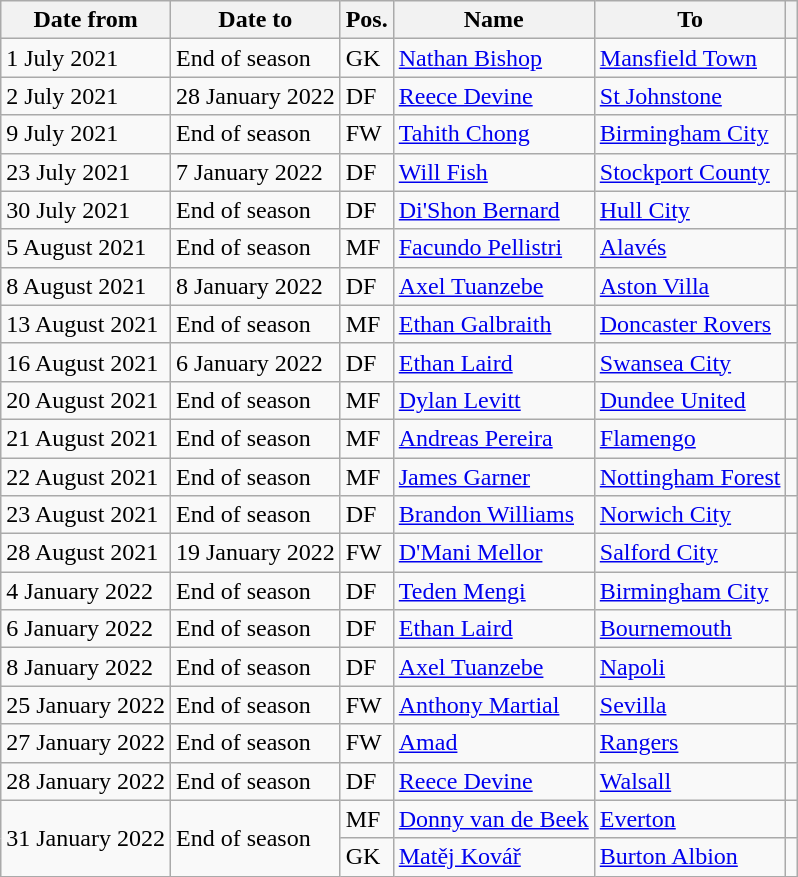<table class="wikitable">
<tr>
<th>Date from</th>
<th>Date to</th>
<th>Pos.</th>
<th>Name</th>
<th>To</th>
<th></th>
</tr>
<tr>
<td>1 July 2021</td>
<td>End of season</td>
<td>GK</td>
<td> <a href='#'>Nathan Bishop</a></td>
<td> <a href='#'>Mansfield Town</a></td>
<td></td>
</tr>
<tr>
<td>2 July 2021</td>
<td>28 January 2022</td>
<td>DF</td>
<td> <a href='#'>Reece Devine</a></td>
<td> <a href='#'>St Johnstone</a></td>
<td></td>
</tr>
<tr>
<td>9 July 2021</td>
<td>End of season</td>
<td>FW</td>
<td> <a href='#'>Tahith Chong</a></td>
<td> <a href='#'>Birmingham City</a></td>
<td></td>
</tr>
<tr>
<td>23 July 2021</td>
<td>7 January 2022</td>
<td>DF</td>
<td> <a href='#'>Will Fish</a></td>
<td> <a href='#'>Stockport County</a></td>
<td></td>
</tr>
<tr>
<td>30 July 2021</td>
<td>End of season</td>
<td>DF</td>
<td> <a href='#'>Di'Shon Bernard</a></td>
<td> <a href='#'>Hull City</a></td>
<td></td>
</tr>
<tr>
<td>5 August 2021</td>
<td>End of season</td>
<td>MF</td>
<td> <a href='#'>Facundo Pellistri</a></td>
<td> <a href='#'>Alavés</a></td>
<td></td>
</tr>
<tr>
<td>8 August 2021</td>
<td>8 January 2022</td>
<td>DF</td>
<td> <a href='#'>Axel Tuanzebe</a></td>
<td> <a href='#'>Aston Villa</a></td>
<td></td>
</tr>
<tr>
<td>13 August 2021</td>
<td>End of season</td>
<td>MF</td>
<td> <a href='#'>Ethan Galbraith</a></td>
<td> <a href='#'>Doncaster Rovers</a></td>
<td></td>
</tr>
<tr>
<td>16 August 2021</td>
<td>6 January 2022</td>
<td>DF</td>
<td> <a href='#'>Ethan Laird</a></td>
<td> <a href='#'>Swansea City</a></td>
<td></td>
</tr>
<tr>
<td>20 August 2021</td>
<td>End of season</td>
<td>MF</td>
<td> <a href='#'>Dylan Levitt</a></td>
<td> <a href='#'>Dundee United</a></td>
<td></td>
</tr>
<tr>
<td>21 August 2021</td>
<td>End of season</td>
<td>MF</td>
<td> <a href='#'>Andreas Pereira</a></td>
<td> <a href='#'>Flamengo</a></td>
<td></td>
</tr>
<tr>
<td>22 August 2021</td>
<td>End of season</td>
<td>MF</td>
<td> <a href='#'>James Garner</a></td>
<td> <a href='#'>Nottingham Forest</a></td>
<td></td>
</tr>
<tr>
<td>23 August 2021</td>
<td>End of season</td>
<td>DF</td>
<td> <a href='#'>Brandon Williams</a></td>
<td> <a href='#'>Norwich City</a></td>
<td></td>
</tr>
<tr>
<td>28 August 2021</td>
<td>19 January 2022</td>
<td>FW</td>
<td> <a href='#'>D'Mani Mellor</a></td>
<td> <a href='#'>Salford City</a></td>
<td></td>
</tr>
<tr>
<td>4 January 2022</td>
<td>End of season</td>
<td>DF</td>
<td> <a href='#'>Teden Mengi</a></td>
<td> <a href='#'>Birmingham City</a></td>
<td></td>
</tr>
<tr>
<td>6 January 2022</td>
<td>End of season</td>
<td>DF</td>
<td> <a href='#'>Ethan Laird</a></td>
<td> <a href='#'>Bournemouth</a></td>
<td></td>
</tr>
<tr>
<td>8 January 2022</td>
<td>End of season</td>
<td>DF</td>
<td> <a href='#'>Axel Tuanzebe</a></td>
<td> <a href='#'>Napoli</a></td>
<td></td>
</tr>
<tr>
<td>25 January 2022</td>
<td>End of season</td>
<td>FW</td>
<td> <a href='#'>Anthony Martial</a></td>
<td> <a href='#'>Sevilla</a></td>
<td></td>
</tr>
<tr>
<td>27 January 2022</td>
<td>End of season</td>
<td>FW</td>
<td> <a href='#'>Amad</a></td>
<td> <a href='#'>Rangers</a></td>
<td></td>
</tr>
<tr>
<td>28 January 2022</td>
<td>End of season</td>
<td>DF</td>
<td> <a href='#'>Reece Devine</a></td>
<td> <a href='#'>Walsall</a></td>
<td></td>
</tr>
<tr>
<td rowspan=2>31 January 2022</td>
<td rowspan=2>End of season</td>
<td>MF</td>
<td> <a href='#'>Donny van de Beek</a></td>
<td> <a href='#'>Everton</a></td>
<td></td>
</tr>
<tr>
<td>GK</td>
<td> <a href='#'>Matěj Kovář</a></td>
<td> <a href='#'>Burton Albion</a></td>
<td></td>
</tr>
</table>
